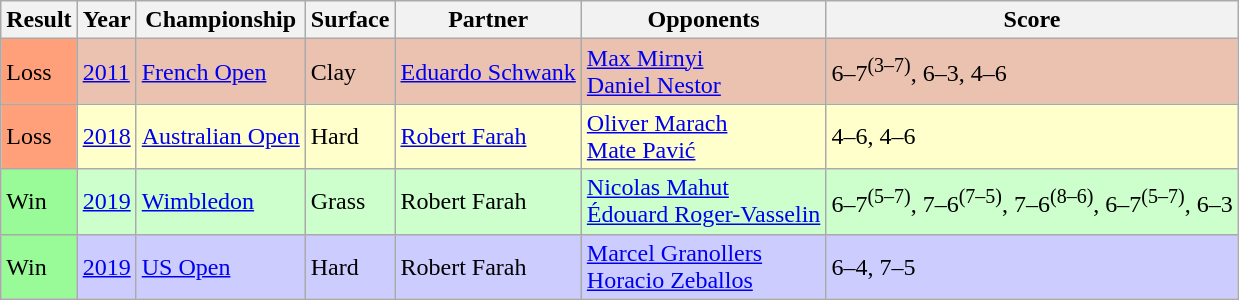<table class="sortable wikitable">
<tr>
<th>Result</th>
<th>Year</th>
<th>Championship</th>
<th>Surface</th>
<th>Partner</th>
<th>Opponents</th>
<th class="unsortable">Score</th>
</tr>
<tr style="background:#ebc2af;">
<td bgcolor=FFA07A>Loss</td>
<td><a href='#'>2011</a></td>
<td><a href='#'>French Open</a></td>
<td>Clay</td>
<td> <a href='#'>Eduardo Schwank</a></td>
<td> <a href='#'>Max Mirnyi</a> <br>  <a href='#'>Daniel Nestor</a></td>
<td>6–7<sup>(3–7)</sup>, 6–3, 4–6</td>
</tr>
<tr style="background:#ffc;">
<td bgcolor=FFA07A>Loss</td>
<td><a href='#'>2018</a></td>
<td><a href='#'>Australian Open</a></td>
<td>Hard</td>
<td> <a href='#'>Robert Farah</a></td>
<td> <a href='#'>Oliver Marach</a> <br>  <a href='#'>Mate Pavić</a></td>
<td>4–6, 4–6</td>
</tr>
<tr style="background:#cfc;">
<td bgcolor=98FB98>Win</td>
<td><a href='#'>2019</a></td>
<td><a href='#'>Wimbledon</a></td>
<td>Grass</td>
<td> Robert Farah</td>
<td> <a href='#'>Nicolas Mahut</a> <br>  <a href='#'>Édouard Roger-Vasselin</a></td>
<td>6–7<sup>(5–7)</sup>, 7–6<sup>(7–5)</sup>, 7–6<sup>(8–6)</sup>, 6–7<sup>(5–7)</sup>, 6–3</td>
</tr>
<tr style="background:#ccf;">
<td bgcolor=98FB98>Win</td>
<td><a href='#'>2019</a></td>
<td><a href='#'>US Open</a></td>
<td>Hard</td>
<td> Robert Farah</td>
<td> <a href='#'>Marcel Granollers</a> <br>  <a href='#'>Horacio Zeballos</a></td>
<td>6–4, 7–5</td>
</tr>
</table>
